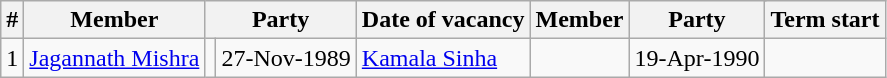<table class="wikitable">
<tr>
<th>#</th>
<th>Member</th>
<th colspan="2">Party</th>
<th>Date of vacancy</th>
<th>Member</th>
<th colspan="2">Party</th>
<th>Term start</th>
</tr>
<tr>
<td>1</td>
<td><a href='#'>Jagannath Mishra</a></td>
<td></td>
<td>27-Nov-1989</td>
<td><a href='#'>Kamala Sinha</a></td>
<td></td>
<td>19-Apr-1990</td>
</tr>
</table>
